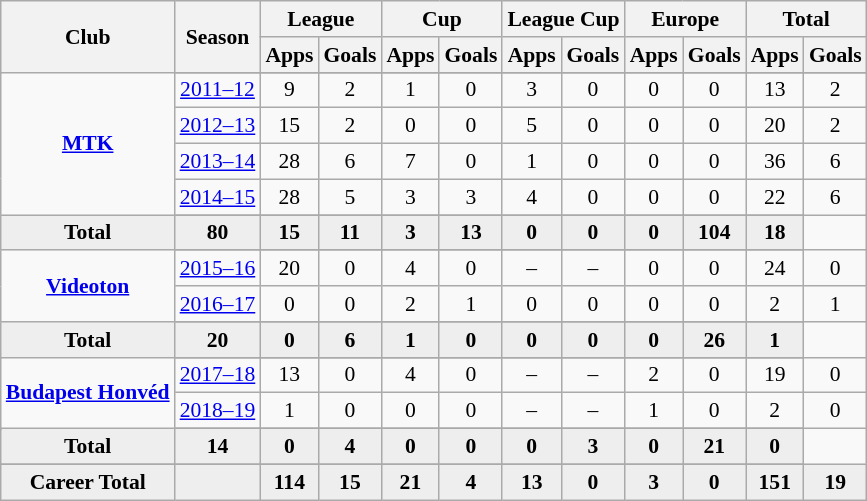<table class="wikitable" style="font-size:90%; text-align: center;">
<tr>
<th rowspan="2">Club</th>
<th rowspan="2">Season</th>
<th colspan="2">League</th>
<th colspan="2">Cup</th>
<th colspan="2">League Cup</th>
<th colspan="2">Europe</th>
<th colspan="2">Total</th>
</tr>
<tr>
<th>Apps</th>
<th>Goals</th>
<th>Apps</th>
<th>Goals</th>
<th>Apps</th>
<th>Goals</th>
<th>Apps</th>
<th>Goals</th>
<th>Apps</th>
<th>Goals</th>
</tr>
<tr ||-||-||-|->
<td rowspan="6" valign="center"><strong><a href='#'>MTK</a></strong></td>
</tr>
<tr>
<td><a href='#'>2011–12</a></td>
<td>9</td>
<td>2</td>
<td>1</td>
<td>0</td>
<td>3</td>
<td>0</td>
<td>0</td>
<td>0</td>
<td>13</td>
<td>2</td>
</tr>
<tr>
<td><a href='#'>2012–13</a></td>
<td>15</td>
<td>2</td>
<td>0</td>
<td>0</td>
<td>5</td>
<td>0</td>
<td>0</td>
<td>0</td>
<td>20</td>
<td>2</td>
</tr>
<tr>
<td><a href='#'>2013–14</a></td>
<td>28</td>
<td>6</td>
<td>7</td>
<td>0</td>
<td>1</td>
<td>0</td>
<td>0</td>
<td>0</td>
<td>36</td>
<td>6</td>
</tr>
<tr>
<td><a href='#'>2014–15</a></td>
<td>28</td>
<td>5</td>
<td>3</td>
<td>3</td>
<td>4</td>
<td>0</td>
<td>0</td>
<td>0</td>
<td>22</td>
<td>6</td>
</tr>
<tr>
</tr>
<tr style="font-weight:bold; background-color:#eeeeee;">
<td>Total</td>
<td>80</td>
<td>15</td>
<td>11</td>
<td>3</td>
<td>13</td>
<td>0</td>
<td>0</td>
<td>0</td>
<td>104</td>
<td>18</td>
</tr>
<tr>
<td rowspan="4" valign="center"><strong><a href='#'>Videoton</a></strong></td>
</tr>
<tr>
<td><a href='#'>2015–16</a></td>
<td>20</td>
<td>0</td>
<td>4</td>
<td>0</td>
<td>–</td>
<td>–</td>
<td>0</td>
<td>0</td>
<td>24</td>
<td>0</td>
</tr>
<tr>
<td><a href='#'>2016–17</a></td>
<td>0</td>
<td>0</td>
<td>2</td>
<td>1</td>
<td>0</td>
<td>0</td>
<td>0</td>
<td>0</td>
<td>2</td>
<td>1</td>
</tr>
<tr>
</tr>
<tr style="font-weight:bold; background-color:#eeeeee;">
<td>Total</td>
<td>20</td>
<td>0</td>
<td>6</td>
<td>1</td>
<td>0</td>
<td>0</td>
<td>0</td>
<td>0</td>
<td>26</td>
<td>1</td>
</tr>
<tr>
<td rowspan="4" valign="center"><strong><a href='#'>Budapest Honvéd</a></strong></td>
</tr>
<tr>
<td><a href='#'>2017–18</a></td>
<td>13</td>
<td>0</td>
<td>4</td>
<td>0</td>
<td>–</td>
<td>–</td>
<td>2</td>
<td>0</td>
<td>19</td>
<td>0</td>
</tr>
<tr>
<td><a href='#'>2018–19</a></td>
<td>1</td>
<td>0</td>
<td>0</td>
<td>0</td>
<td>–</td>
<td>–</td>
<td>1</td>
<td>0</td>
<td>2</td>
<td>0</td>
</tr>
<tr>
</tr>
<tr style="font-weight:bold; background-color:#eeeeee;">
<td>Total</td>
<td>14</td>
<td>0</td>
<td>4</td>
<td>0</td>
<td>0</td>
<td>0</td>
<td>3</td>
<td>0</td>
<td>21</td>
<td>0</td>
</tr>
<tr>
</tr>
<tr style="font-weight:bold; background-color:#eeeeee;">
<td valign="top"><strong>Career Total</strong></td>
<td></td>
<td><strong>114</strong></td>
<td><strong>15</strong></td>
<td><strong>21</strong></td>
<td><strong>4</strong></td>
<td><strong>13</strong></td>
<td><strong>0</strong></td>
<td><strong>3</strong></td>
<td><strong>0</strong></td>
<td><strong>151</strong></td>
<td><strong>19</strong></td>
</tr>
</table>
